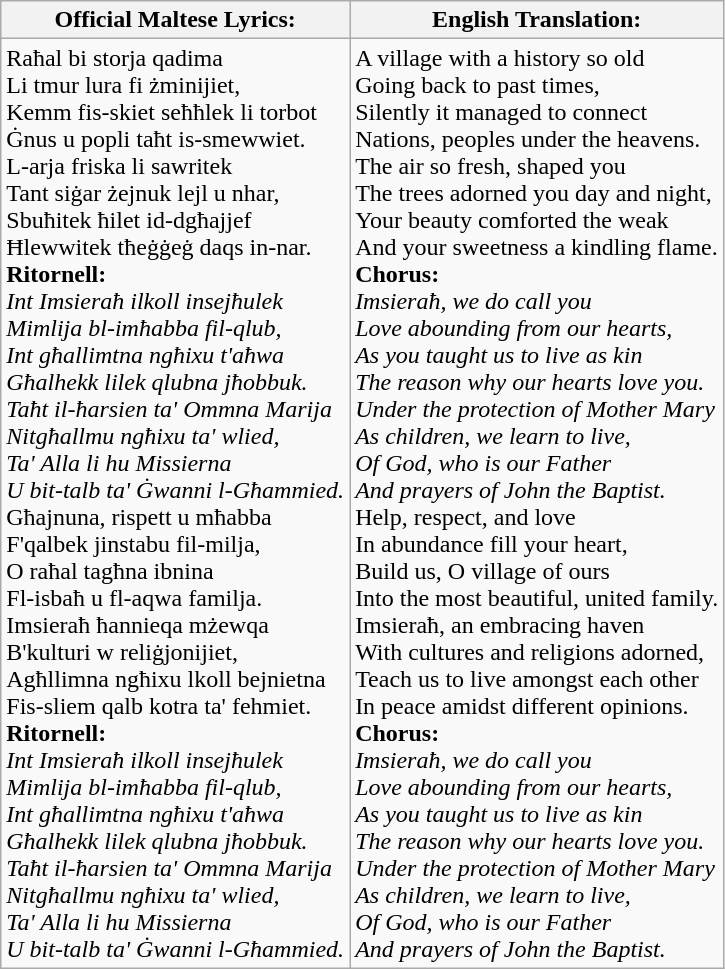<table class="wikitable">
<tr>
<th>Official Maltese Lyrics:</th>
<th>English Translation:</th>
</tr>
<tr>
<td>Raħal bi storja qadima<br>Li tmur lura fi żminijiet,<br>Kemm fis-skiet seħħlek li torbot<br>Ġnus u popli taħt is-smewwiet.<br>L-arja friska li sawritek<br>Tant siġar żejnuk lejl u nhar,<br>Sbuħitek ħilet id-dgħajjef<br>Ħlewwitek tħeġġeġ daqs in-nar.<br><strong>Ritornell:</strong><br><em>Int Imsieraħ ilkoll insejħulek</em><br><em>Mimlija bl-imħabba fil-qlub,</em><br><em>Int għallimtna ngħixu t'aħwa</em><br><em>Għalhekk lilek qlubna jħobbuk.</em><br><em>Taħt il-ħarsien ta' Ommna Marija</em><br><em>Nitgħallmu ngħixu ta' wlied,</em><br><em>Ta' Alla li hu Missierna</em><br><em>U bit-talb ta' Ġwanni l-Għammied.</em><br>Għajnuna, rispett u mħabba<br>F'qalbek jinstabu fil-milja,<br>O raħal tagħna ibnina<br>Fl-isbaħ u fl-aqwa familja.<br>Imsieraħ ħannieqa mżewqa<br>B'kulturi w reliġjonijiet,<br>Agħllimna ngħixu lkoll bejnietna<br>Fis-sliem qalb kotra ta' fehmiet.<br><strong>Ritornell:</strong><br><em>Int Imsieraħ ilkoll insejħulek</em><br><em>Mimlija bl-imħabba fil-qlub,</em><br><em>Int għallimtna ngħixu t'aħwa</em><br><em>Għalhekk lilek qlubna jħobbuk.</em><br><em>Taħt il-ħarsien ta' Ommna Marija</em><br><em>Nitgħallmu ngħixu ta' wlied,</em><br><em>Ta' Alla li hu Missierna</em><br><em>U bit-talb ta' Ġwanni l-Għammied.</em></td>
<td>A village with a history so old<br>Going back to past times,<br>Silently it managed to connect<br>Nations, peoples under the heavens.<br>The air so fresh, shaped you<br>The trees adorned you day and night,<br>Your beauty comforted the weak<br>And your sweetness a kindling flame.<br><strong>Chorus:</strong><br><em>Imsieraħ, we do call you</em><br><em>Love abounding from our hearts,</em><br><em>As you taught us to live as kin</em><br><em>The reason why our hearts love you.</em><br><em>Under the protection of Mother Mary</em><br><em>As children, we learn to live,</em><br><em>Of God, who is our Father</em><br><em>And prayers of John the Baptist.</em><br>Help, respect, and love<br>In abundance fill your heart,<br>Build us, O village of ours<br>Into the most beautiful, united family.<br>Imsieraħ, an embracing haven<br>With cultures and religions adorned,<br>Teach us to live amongst each other<br>In peace amidst different opinions.<br><strong>Chorus:</strong><br><em>Imsieraħ, we do call you</em><br><em>Love abounding from our hearts,</em><br><em>As you taught us to live as kin</em><br><em>The reason why our hearts love you.</em><br><em>Under the protection of Mother Mary</em><br><em>As children, we learn to live,</em><br><em>Of God, who is our Father</em><br><em>And prayers of John the Baptist.</em></td>
</tr>
</table>
